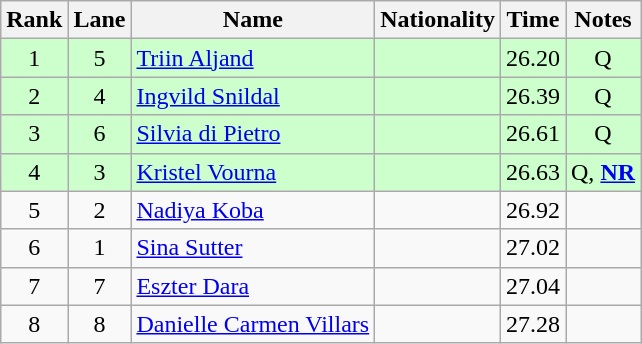<table class="wikitable sortable" style="text-align:center">
<tr>
<th>Rank</th>
<th>Lane</th>
<th>Name</th>
<th>Nationality</th>
<th>Time</th>
<th>Notes</th>
</tr>
<tr bgcolor=ccffcc>
<td>1</td>
<td>5</td>
<td align=left><a href='#'>Triin Aljand</a></td>
<td align=left></td>
<td>26.20</td>
<td>Q</td>
</tr>
<tr bgcolor=ccffcc>
<td>2</td>
<td>4</td>
<td align=left><a href='#'>Ingvild Snildal</a></td>
<td align=left></td>
<td>26.39</td>
<td>Q</td>
</tr>
<tr bgcolor=ccffcc>
<td>3</td>
<td>6</td>
<td align=left><a href='#'>Silvia di Pietro</a></td>
<td align=left></td>
<td>26.61</td>
<td>Q</td>
</tr>
<tr bgcolor=ccffcc>
<td>4</td>
<td>3</td>
<td align=left><a href='#'>Kristel Vourna</a></td>
<td align=left></td>
<td>26.63</td>
<td>Q, <strong><a href='#'>NR</a></strong></td>
</tr>
<tr>
<td>5</td>
<td>2</td>
<td align=left><a href='#'>Nadiya Koba</a></td>
<td align=left></td>
<td>26.92</td>
<td></td>
</tr>
<tr>
<td>6</td>
<td>1</td>
<td align=left><a href='#'>Sina Sutter</a></td>
<td align=left></td>
<td>27.02</td>
<td></td>
</tr>
<tr>
<td>7</td>
<td>7</td>
<td align=left><a href='#'>Eszter Dara</a></td>
<td align=left></td>
<td>27.04</td>
<td></td>
</tr>
<tr>
<td>8</td>
<td>8</td>
<td align=left><a href='#'>Danielle Carmen Villars</a></td>
<td align=left></td>
<td>27.28</td>
<td></td>
</tr>
</table>
